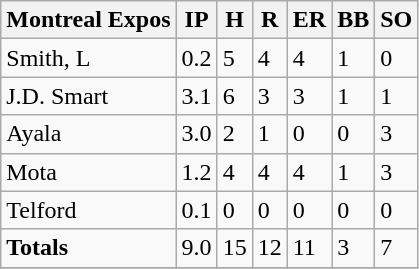<table class="wikitable sortable">
<tr>
<th><strong>Montreal Expos</strong></th>
<th>IP</th>
<th>H</th>
<th>R</th>
<th>ER</th>
<th>BB</th>
<th>SO</th>
</tr>
<tr>
<td>Smith, L</td>
<td>0.2</td>
<td>5</td>
<td>4</td>
<td>4</td>
<td>1</td>
<td>0</td>
</tr>
<tr>
<td>J.D. Smart</td>
<td>3.1</td>
<td>6</td>
<td>3</td>
<td>3</td>
<td>1</td>
<td>1</td>
</tr>
<tr>
<td>Ayala</td>
<td>3.0</td>
<td>2</td>
<td>1</td>
<td>0</td>
<td>0</td>
<td>3</td>
</tr>
<tr>
<td>Mota</td>
<td>1.2</td>
<td>4</td>
<td>4</td>
<td>4</td>
<td>1</td>
<td>3</td>
</tr>
<tr>
<td>Telford</td>
<td>0.1</td>
<td>0</td>
<td>0</td>
<td>0</td>
<td>0</td>
<td>0</td>
</tr>
<tr>
<td><strong>Totals</strong></td>
<td>9.0</td>
<td>15</td>
<td>12</td>
<td>11</td>
<td>3</td>
<td>7</td>
</tr>
<tr>
</tr>
</table>
